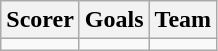<table class=wikitable>
<tr>
<th>Scorer</th>
<th>Goals</th>
<th>Team</th>
</tr>
<tr>
<td></td>
<td></td>
<td></td>
</tr>
</table>
